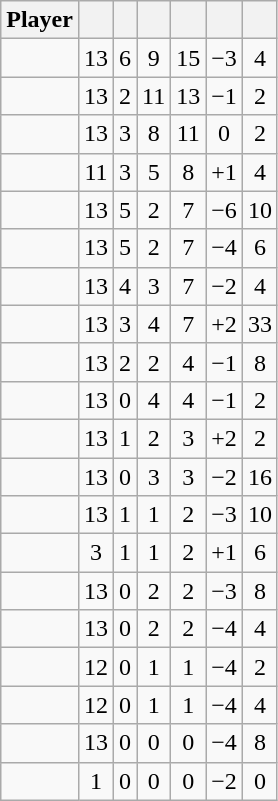<table class="wikitable sortable" style="text-align:center;">
<tr>
<th>Player</th>
<th></th>
<th></th>
<th></th>
<th></th>
<th data-sort-type="number"></th>
<th></th>
</tr>
<tr>
<td></td>
<td>13</td>
<td>6</td>
<td>9</td>
<td>15</td>
<td>−3</td>
<td>4</td>
</tr>
<tr>
<td></td>
<td>13</td>
<td>2</td>
<td>11</td>
<td>13</td>
<td>−1</td>
<td>2</td>
</tr>
<tr>
<td></td>
<td>13</td>
<td>3</td>
<td>8</td>
<td>11</td>
<td>0</td>
<td>2</td>
</tr>
<tr>
<td></td>
<td>11</td>
<td>3</td>
<td>5</td>
<td>8</td>
<td>+1</td>
<td>4</td>
</tr>
<tr>
<td></td>
<td>13</td>
<td>5</td>
<td>2</td>
<td>7</td>
<td>−6</td>
<td>10</td>
</tr>
<tr>
<td></td>
<td>13</td>
<td>5</td>
<td>2</td>
<td>7</td>
<td>−4</td>
<td>6</td>
</tr>
<tr>
<td></td>
<td>13</td>
<td>4</td>
<td>3</td>
<td>7</td>
<td>−2</td>
<td>4</td>
</tr>
<tr>
<td></td>
<td>13</td>
<td>3</td>
<td>4</td>
<td>7</td>
<td>+2</td>
<td>33</td>
</tr>
<tr>
<td></td>
<td>13</td>
<td>2</td>
<td>2</td>
<td>4</td>
<td>−1</td>
<td>8</td>
</tr>
<tr>
<td></td>
<td>13</td>
<td>0</td>
<td>4</td>
<td>4</td>
<td>−1</td>
<td>2</td>
</tr>
<tr>
<td></td>
<td>13</td>
<td>1</td>
<td>2</td>
<td>3</td>
<td>+2</td>
<td>2</td>
</tr>
<tr>
<td></td>
<td>13</td>
<td>0</td>
<td>3</td>
<td>3</td>
<td>−2</td>
<td>16</td>
</tr>
<tr>
<td></td>
<td>13</td>
<td>1</td>
<td>1</td>
<td>2</td>
<td>−3</td>
<td>10</td>
</tr>
<tr>
<td></td>
<td>3</td>
<td>1</td>
<td>1</td>
<td>2</td>
<td>+1</td>
<td>6</td>
</tr>
<tr>
<td></td>
<td>13</td>
<td>0</td>
<td>2</td>
<td>2</td>
<td>−3</td>
<td>8</td>
</tr>
<tr>
<td></td>
<td>13</td>
<td>0</td>
<td>2</td>
<td>2</td>
<td>−4</td>
<td>4</td>
</tr>
<tr>
<td></td>
<td>12</td>
<td>0</td>
<td>1</td>
<td>1</td>
<td>−4</td>
<td>2</td>
</tr>
<tr>
<td></td>
<td>12</td>
<td>0</td>
<td>1</td>
<td>1</td>
<td>−4</td>
<td>4</td>
</tr>
<tr>
<td></td>
<td>13</td>
<td>0</td>
<td>0</td>
<td>0</td>
<td>−4</td>
<td>8</td>
</tr>
<tr>
<td></td>
<td>1</td>
<td>0</td>
<td>0</td>
<td>0</td>
<td>−2</td>
<td>0<br></td>
</tr>
</table>
